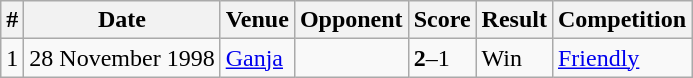<table class="wikitable">
<tr>
<th>#</th>
<th>Date</th>
<th>Venue</th>
<th>Opponent</th>
<th>Score</th>
<th>Result</th>
<th>Competition</th>
</tr>
<tr>
<td>1</td>
<td>28 November 1998</td>
<td><a href='#'>Ganja</a></td>
<td></td>
<td><strong>2</strong>–1</td>
<td>Win</td>
<td><a href='#'>Friendly</a></td>
</tr>
</table>
